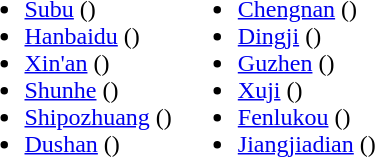<table>
<tr>
<td valign="top"><br><ul><li><a href='#'>Subu</a> ()</li><li><a href='#'>Hanbaidu</a> ()</li><li><a href='#'>Xin'an</a> ()</li><li><a href='#'>Shunhe</a> ()</li><li><a href='#'>Shipozhuang</a> ()</li><li><a href='#'>Dushan</a> ()</li></ul></td>
<td valign="top"><br><ul><li><a href='#'>Chengnan</a> ()</li><li><a href='#'>Dingji</a> ()</li><li><a href='#'>Guzhen</a> ()</li><li><a href='#'>Xuji</a> ()</li><li><a href='#'>Fenlukou</a> ()</li><li><a href='#'>Jiangjiadian</a> ()</li></ul></td>
</tr>
</table>
